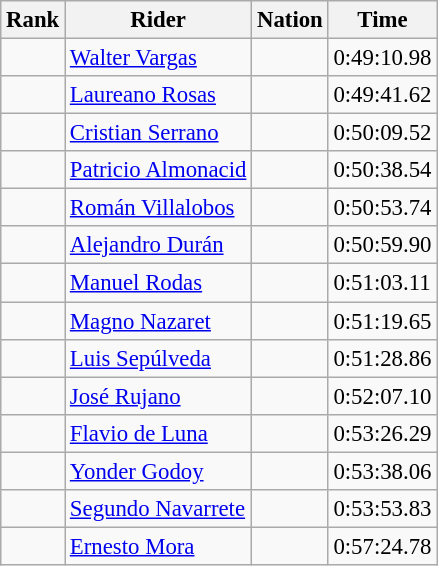<table class="wikitable sortable" style="font-size:95%" style="width:35em;" style="text-align:center">
<tr>
<th>Rank</th>
<th>Rider</th>
<th>Nation</th>
<th>Time</th>
</tr>
<tr>
<td></td>
<td align=left><a href='#'>Walter Vargas</a></td>
<td align=left></td>
<td>0:49:10.98</td>
</tr>
<tr>
<td></td>
<td align=left><a href='#'>Laureano Rosas</a></td>
<td align=left></td>
<td>0:49:41.62</td>
</tr>
<tr>
<td></td>
<td align=left><a href='#'>Cristian Serrano</a></td>
<td align=left></td>
<td>0:50:09.52</td>
</tr>
<tr>
<td></td>
<td align=left><a href='#'>Patricio Almonacid</a></td>
<td align=left></td>
<td>0:50:38.54</td>
</tr>
<tr>
<td></td>
<td align=left><a href='#'>Román Villalobos</a></td>
<td align=left></td>
<td>0:50:53.74</td>
</tr>
<tr>
<td></td>
<td align=left><a href='#'>Alejandro Durán</a></td>
<td align=left></td>
<td>0:50:59.90</td>
</tr>
<tr>
<td></td>
<td align=left><a href='#'>Manuel Rodas</a></td>
<td align=left></td>
<td>0:51:03.11</td>
</tr>
<tr>
<td></td>
<td align=left><a href='#'>Magno Nazaret</a></td>
<td align=left></td>
<td>0:51:19.65</td>
</tr>
<tr>
<td></td>
<td align=left><a href='#'>Luis Sepúlveda</a></td>
<td align=left></td>
<td>0:51:28.86</td>
</tr>
<tr>
<td></td>
<td align=left><a href='#'>José Rujano</a></td>
<td align=left></td>
<td>0:52:07.10</td>
</tr>
<tr>
<td></td>
<td align=left><a href='#'>Flavio de Luna</a></td>
<td align=left></td>
<td>0:53:26.29</td>
</tr>
<tr>
<td></td>
<td align=left><a href='#'>Yonder Godoy</a></td>
<td align=left></td>
<td>0:53:38.06</td>
</tr>
<tr>
<td></td>
<td align=left><a href='#'>Segundo Navarrete</a></td>
<td align=left></td>
<td>0:53:53.83</td>
</tr>
<tr>
<td></td>
<td align=left><a href='#'>Ernesto Mora</a></td>
<td align=left></td>
<td>0:57:24.78</td>
</tr>
</table>
